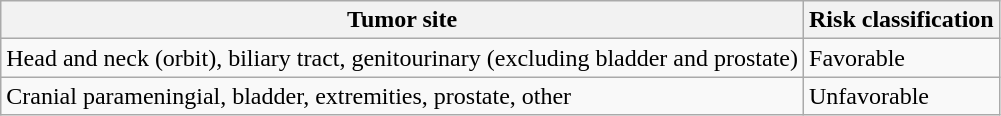<table class="wikitable sortable">
<tr>
<th>Tumor site</th>
<th>Risk classification</th>
</tr>
<tr>
<td>Head and neck (orbit), biliary tract, genitourinary (excluding bladder and prostate)</td>
<td>Favorable</td>
</tr>
<tr>
<td>Cranial parameningial, bladder, extremities, prostate, other</td>
<td>Unfavorable</td>
</tr>
</table>
